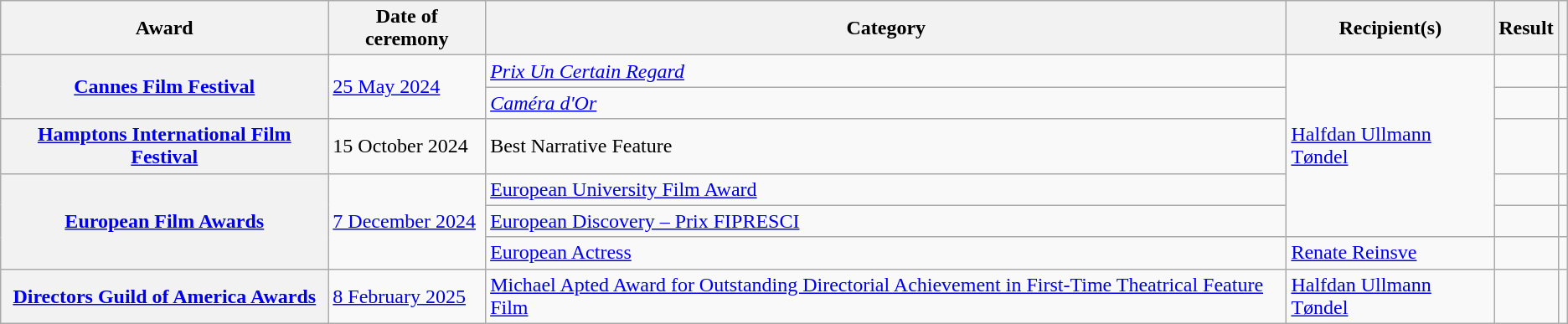<table class="wikitable sortable plainrowheaders">
<tr>
<th scope="col">Award</th>
<th scope="col">Date of ceremony</th>
<th scope="col">Category</th>
<th scope="col">Recipient(s)</th>
<th scope="col">Result</th>
<th scope="col" class="unsortable"></th>
</tr>
<tr>
<th rowspan="2" scope="row"><a href='#'>Cannes Film Festival</a></th>
<td rowspan="2"><a href='#'>25 May 2024</a></td>
<td><em><a href='#'>Prix Un Certain Regard</a></em></td>
<td rowspan="5"><a href='#'>Halfdan Ullmann Tøndel</a></td>
<td></td>
<td align="center"></td>
</tr>
<tr>
<td><em><a href='#'>Caméra d'Or</a></em></td>
<td></td>
<td align="center"></td>
</tr>
<tr>
<th scope="row"><a href='#'>Hamptons International Film Festival</a></th>
<td>15 October 2024</td>
<td>Best Narrative Feature</td>
<td></td>
<td align="center"></td>
</tr>
<tr>
<th rowspan="3" scope="row"><a href='#'>European Film Awards</a></th>
<td rowspan="3"><a href='#'>7 December 2024</a></td>
<td><a href='#'>European University Film Award</a></td>
<td></td>
<td align="center"></td>
</tr>
<tr>
<td><a href='#'>European Discovery – Prix FIPRESCI</a></td>
<td></td>
<td align="center"></td>
</tr>
<tr>
<td><a href='#'>European Actress</a></td>
<td><a href='#'>Renate Reinsve</a></td>
<td></td>
<td align="center"></td>
</tr>
<tr>
<th scope="row"><a href='#'>Directors Guild of America Awards</a></th>
<td><a href='#'>8 February 2025</a></td>
<td><a href='#'>Michael Apted Award for Outstanding Directorial Achievement in First-Time Theatrical Feature Film</a></td>
<td><a href='#'>Halfdan Ullmann Tøndel</a></td>
<td></td>
<td align="center"></td>
</tr>
</table>
